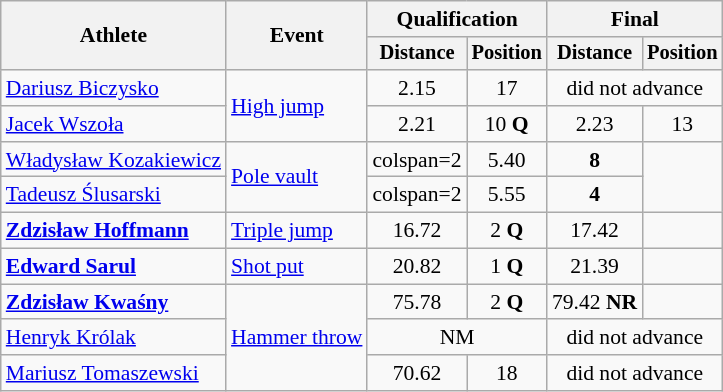<table class=wikitable style="font-size:90%">
<tr>
<th rowspan="2">Athlete</th>
<th rowspan="2">Event</th>
<th colspan="2">Qualification</th>
<th colspan="2">Final</th>
</tr>
<tr style="font-size:95%">
<th>Distance</th>
<th>Position</th>
<th>Distance</th>
<th>Position</th>
</tr>
<tr style=text-align:center>
<td style=text-align:left><a href='#'>Dariusz Biczysko</a></td>
<td style=text-align:left rowspan=2><a href='#'>High jump</a></td>
<td>2.15</td>
<td>17</td>
<td colspan=2>did not advance</td>
</tr>
<tr style=text-align:center>
<td style=text-align:left><a href='#'>Jacek Wszoła</a></td>
<td>2.21</td>
<td>10 <strong>Q</strong></td>
<td>2.23</td>
<td>13</td>
</tr>
<tr style=text-align:center>
<td style=text-align:left><a href='#'>Władysław Kozakiewicz</a></td>
<td style=text-align:left rowspan=2><a href='#'>Pole vault</a></td>
<td>colspan=2 </td>
<td>5.40</td>
<td><strong>8</strong></td>
</tr>
<tr style=text-align:center>
<td style=text-align:left><a href='#'>Tadeusz Ślusarski</a></td>
<td>colspan=2 </td>
<td>5.55</td>
<td><strong>4</strong></td>
</tr>
<tr style=text-align:center>
<td style=text-align:left><strong><a href='#'>Zdzisław Hoffmann</a></strong></td>
<td style=text-align:left><a href='#'>Triple jump</a></td>
<td>16.72</td>
<td>2 <strong>Q</strong></td>
<td>17.42</td>
<td></td>
</tr>
<tr style=text-align:center>
<td style=text-align:left><strong><a href='#'>Edward Sarul</a></strong></td>
<td style=text-align:left><a href='#'>Shot put</a></td>
<td>20.82</td>
<td>1 <strong>Q</strong></td>
<td>21.39</td>
<td></td>
</tr>
<tr style=text-align:center>
<td style=text-align:left><strong><a href='#'>Zdzisław Kwaśny</a></strong></td>
<td style=text-align:left rowspan=3><a href='#'>Hammer throw</a></td>
<td>75.78</td>
<td>2 <strong>Q</strong></td>
<td>79.42 <strong>NR</strong></td>
<td></td>
</tr>
<tr style=text-align:center>
<td style=text-align:left><a href='#'>Henryk Królak</a></td>
<td colspan=2>NM</td>
<td colspan=2>did not advance</td>
</tr>
<tr style=text-align:center>
<td style=text-align:left><a href='#'>Mariusz Tomaszewski</a></td>
<td>70.62</td>
<td>18</td>
<td colspan=2>did not advance</td>
</tr>
</table>
